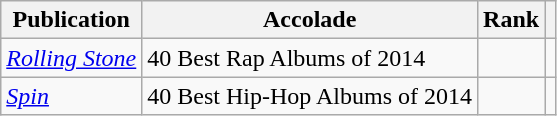<table class="wikitable sortable">
<tr>
<th>Publication</th>
<th>Accolade</th>
<th>Rank</th>
<th class="unsortable"></th>
</tr>
<tr>
<td><em><a href='#'>Rolling Stone</a></em></td>
<td>40 Best Rap Albums of 2014</td>
<td></td>
<td></td>
</tr>
<tr>
<td><em><a href='#'>Spin</a></em></td>
<td>40 Best Hip-Hop Albums of 2014</td>
<td></td>
<td></td>
</tr>
</table>
